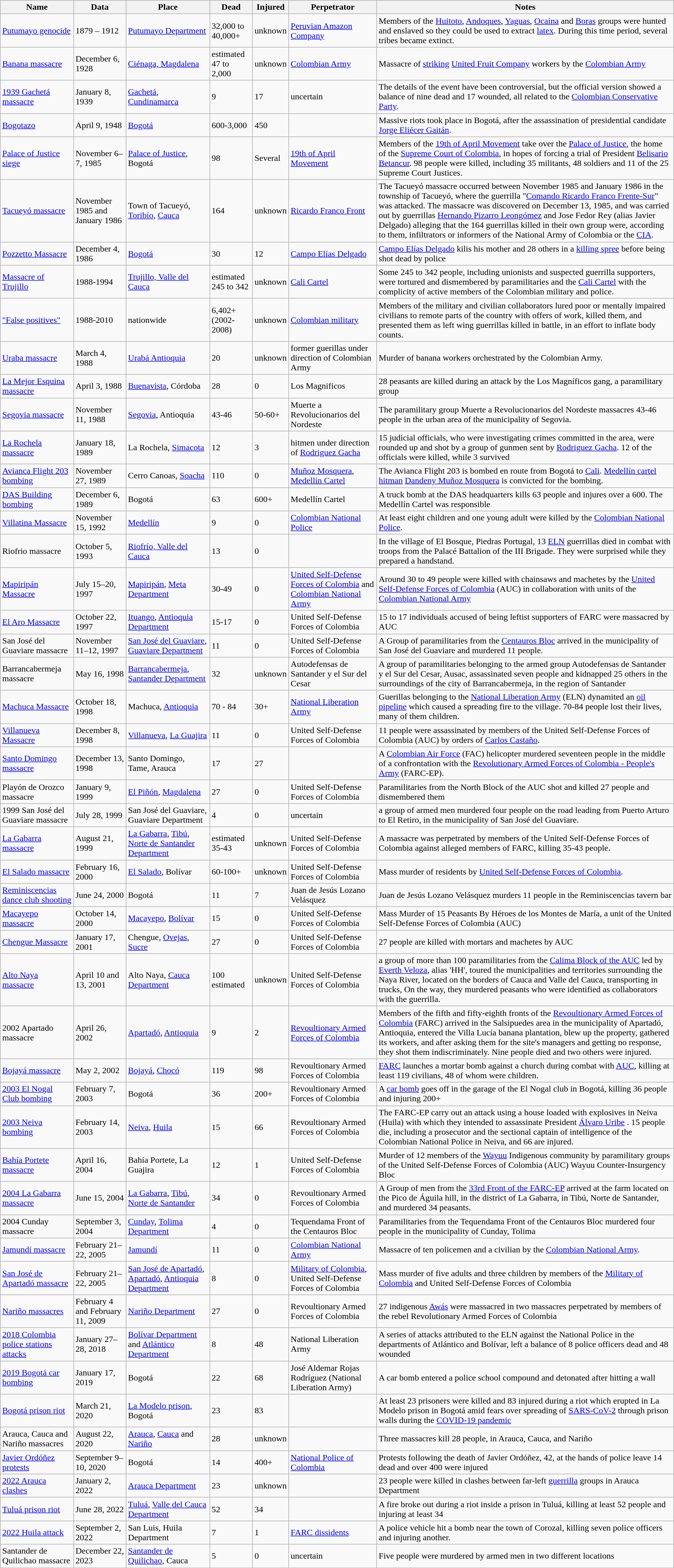<table class="sortable wikitable">
<tr>
<th>Name</th>
<th>Data</th>
<th>Place</th>
<th>Dead</th>
<th>Injured</th>
<th>Perpetrator</th>
<th>Notes</th>
</tr>
<tr --->
<td><a href='#'>Putumayo genocide</a></td>
<td>1879 – 1912</td>
<td><a href='#'>Putumayo Department</a></td>
<td>32,000 to 40,000+</td>
<td>unknown</td>
<td><a href='#'>Peruvian Amazon Company</a></td>
<td>Members of the <a href='#'>Huitoto</a>, <a href='#'>Andoques</a>, <a href='#'>Yaguas</a>, <a href='#'>Ocaina</a> and <a href='#'>Boras</a> groups were hunted and enslaved so they could be used to extract <a href='#'>latex</a>. During this time period, several tribes became extinct.</td>
</tr>
<tr --->
<td><a href='#'>Banana massacre</a></td>
<td data-sort-value="1928-12-06">December 6, 1928</td>
<td><a href='#'>Ciénaga, Magdalena</a></td>
<td>estimated 47 to 2,000</td>
<td>unknown</td>
<td> <a href='#'>Colombian Army</a></td>
<td>Massacre of <a href='#'>striking</a> <a href='#'>United Fruit Company</a> workers by the <a href='#'>Colombian Army</a></td>
</tr>
<tr --->
<td><a href='#'>1939 Gachetá massacre</a></td>
<td data-sort-value="1939-01-08">January 8, 1939</td>
<td><a href='#'>Gachetá</a>, <a href='#'>Cundinamarca</a></td>
<td>9</td>
<td>17</td>
<td>uncertain</td>
<td>The details of the event have been controversial, but the official version showed a balance of nine dead and 17 wounded, all related to the <a href='#'>Colombian Conservative Party</a>.</td>
</tr>
<tr --->
<td><a href='#'>Bogotazo</a></td>
<td data-sort-value="1948-04-09">April 9, 1948</td>
<td><a href='#'>Bogotá</a></td>
<td>600-3,000</td>
<td>450</td>
<td></td>
<td>Massive riots took place in Bogotá, after the assassination of presidential candidate <a href='#'>Jorge Eliécer Gaitán</a>.</td>
</tr>
<tr --->
<td><a href='#'>Palace of Justice siege</a></td>
<td data-sort-value="1985-11-06">November 6–7, 1985</td>
<td><a href='#'>Palace of Justice</a>, Bogotá</td>
<td>98</td>
<td>Several</td>
<td> <a href='#'>19th of April Movement</a></td>
<td>Members of the <a href='#'>19th of April Movement</a> take over the <a href='#'>Palace of Justice</a>, the home of the <a href='#'>Supreme Court of Colombia</a>, in hopes of forcing a trial of President <a href='#'>Belisario Betancur</a>. 98 people were killed, including 35 militants, 48 soldiers and 11 of the 25 Supreme Court Justices.</td>
</tr>
<tr --->
<td><a href='#'>Tacueyó massacre</a></td>
<td>November 1985 and January 1986</td>
<td>Town of Tacueyó, <a href='#'>Toribío</a>, <a href='#'>Cauca</a></td>
<td>164</td>
<td>unknown</td>
<td><a href='#'>Ricardo Franco Front</a></td>
<td>The Tacueyó massacre occurred between November 1985 and January 1986 in the township of Tacueyó, where the guerrilla "<a href='#'>Comando Ricardo Franco Frente-Sur</a>" was attacked. The massacre was discovered on December 13, 1985, and was carried out by guerrillas <a href='#'>Hernando Pizarro Leongómez</a> and Jose Fedor Rey (alias Javier Delgado) alleging that the 164 guerrillas killed in their own group were, according to them, infiltrators or informers of the National Army of Colombia or the <a href='#'>CIA</a>.</td>
</tr>
<tr --->
<td><a href='#'>Pozzetto Massacre</a></td>
<td data-sort-value="1986-12-04">December 4, 1986</td>
<td><a href='#'>Bogotá</a></td>
<td>30</td>
<td>12</td>
<td><a href='#'>Campo Elías Delgado</a></td>
<td><a href='#'>Campo Elías Delgado</a> kilis his mother and 28 others in a <a href='#'>killing spree</a> before being shot dead by police</td>
</tr>
<tr --->
<td><a href='#'>Massacre of Trujillo</a></td>
<td>1988-1994</td>
<td><a href='#'>Trujillo, Valle del Cauca</a></td>
<td>estimated 245 to 342</td>
<td>unknown</td>
<td><a href='#'>Cali Cartel</a></td>
<td>Some 245 to 342 people, including unionists and suspected guerrilla supporters, were tortured and dismembered by paramilitaries and the <a href='#'>Cali Cartel</a> with the complicity of active members of the Colombian military and police.</td>
</tr>
<tr>
<td><a href='#'>"False positives"</a></td>
<td>1988-2010</td>
<td>nationwide</td>
<td>6,402+ (2002-2008)</td>
<td>unknown</td>
<td> <a href='#'>Colombian military</a></td>
<td>Members of the military and civilian collaborators lured poor or mentally impaired civilians to remote parts of the country with offers of work, killed them, and presented them as left wing guerrillas killed in battle, in an effort to inflate body counts.</td>
</tr>
<tr --->
<td><a href='#'>Uraba massacre</a></td>
<td data-sort-value="1988-03-04">March 4, 1988</td>
<td><a href='#'>Urabá Antioquia</a></td>
<td>20</td>
<td>unknown</td>
<td>former guerillas under direction of Colombian Army</td>
<td>Murder of banana workers orchestrated by the Colombian Army. </td>
</tr>
<tr --->
<td><a href='#'>La Mejor Esquina massacre</a></td>
<td data-sort-value="1988-04-03">April 3, 1988</td>
<td><a href='#'>Buenavista</a>, Córdoba</td>
<td>28</td>
<td>0</td>
<td>Los Magnificos</td>
<td>28 peasants are killed during an attack by the Los Magníficos gang, a paramilitary group</td>
</tr>
<tr --->
<td><a href='#'>Segovia massacre</a></td>
<td data-sort-value="1988-11-11">November 11, 1988</td>
<td><a href='#'>Segovia</a>, Antioquia</td>
<td>43-46</td>
<td>50-60+</td>
<td>Muerte a Revolucionarios del Nordeste</td>
<td>The paramilitary group Muerte a Revolucionarios del Nordeste massacres 43-46 people in the urban area of the municipality of Segovia.</td>
</tr>
<tr --->
<td><a href='#'>La Rochela massacre</a></td>
<td data-sort-value="1989-01-18">January 18, 1989</td>
<td>La Rochela, <a href='#'>Simacota</a></td>
<td>12</td>
<td>3</td>
<td>hitmen under direction of <a href='#'>Rodriguez Gacha</a></td>
<td>15 judicial officials, who were investigating crimes committed in the area, were rounded up and shot by a group of gunmen sent by <a href='#'>Rodriguez Gacha</a>. 12 of the officials were killed, while 3 survived</td>
</tr>
<tr --->
<td><a href='#'>Avianca Flight 203 bombing</a></td>
<td data-sort-value="1989-11-27">November 27, 1989</td>
<td>Cerro Canoas, <a href='#'>Soacha</a></td>
<td>110</td>
<td>0</td>
<td><a href='#'>Muñoz Mosquera</a>, <a href='#'>Medellín Cartel</a></td>
<td>The Avianca Flight 203 is bombed en route from Bogotá to <a href='#'>Cali</a>. <a href='#'>Medellín cartel</a> <a href='#'>hitman</a> <a href='#'>Dandeny Muñoz Mosquera</a> is convicted for the bombing.</td>
</tr>
<tr --->
<td><a href='#'>DAS Building bombing</a></td>
<td data-sort-value="1989-12-06">December 6, 1989</td>
<td>Bogotá</td>
<td>63</td>
<td>600+</td>
<td>Medellín Cartel</td>
<td>A truck bomb at the DAS headquarters kills 63 people and injures over a 600. The Medellín Cartel was responsible</td>
</tr>
<tr --->
<td><a href='#'>Villatina Massacre</a></td>
<td data-sort-value="1992-11-15">November 15, 1992</td>
<td><a href='#'>Medellín</a></td>
<td>9</td>
<td>0</td>
<td> <a href='#'>Colombian National Police</a></td>
<td>At least eight children and one young adult were killed by the <a href='#'>Colombian National Police</a>.</td>
</tr>
<tr --->
<td>Riofrio massacre</td>
<td data-sort-value="1993-10-05">October 5, 1993</td>
<td><a href='#'>Riofrío, Valle del Cauca</a></td>
<td>13</td>
<td>0</td>
<td></td>
<td>In the village of El Bosque, Piedras Portugal, 13 <a href='#'>ELN</a> guerrillas died in combat with troops from the Palacé Battalion of the III Brigade. They were surprised while they prepared a handstand.</td>
</tr>
<tr --->
<td><a href='#'>Mapiripán Massacre</a></td>
<td data-sort-value="1997-07-15">July 15–20, 1997</td>
<td><a href='#'>Mapiripán</a>, <a href='#'>Meta Department</a></td>
<td>30-49</td>
<td>0</td>
<td> <a href='#'>United Self-Defense Forces of Colombia</a> and  <a href='#'>Colombian National Army</a></td>
<td>Around 30 to 49 people were killed with chainsaws and machetes by the <a href='#'>United Self-Defense Forces of Colombia</a> (AUC) in collaboration with units of the <a href='#'>Colombian National Army</a></td>
</tr>
<tr --->
<td><a href='#'>El Aro Massacre</a></td>
<td data-sort-value="1997-10-22">October 22, 1997</td>
<td><a href='#'>Ituango</a>, <a href='#'>Antioquia Department</a></td>
<td>15-17</td>
<td>0</td>
<td> United Self-Defense Forces of Colombia</td>
<td>15 to 17 individuals accused of being leftist supporters of FARC were massacred by AUC</td>
</tr>
<tr --->
<td>San José del Guaviare massacre</td>
<td data-sort-value="1997-11-11">November 11–12, 1997</td>
<td><a href='#'>San José del Guaviare</a>, <a href='#'>Guaviare Department</a></td>
<td>11</td>
<td>0</td>
<td> United Self-Defense Forces of Colombia</td>
<td>A Group of paramilitaries from the <a href='#'>Centauros Bloc</a> arrived in the municipality of San José del Guaviare and murdered 11 people.</td>
</tr>
<tr --->
<td>Barrancabermeja massacre</td>
<td data-sort-value="1998-05-16">May 16, 1998</td>
<td><a href='#'>Barrancabermeja</a>, <a href='#'>Santander Department</a></td>
<td>32</td>
<td>unknown</td>
<td> Autodefensas de Santander y el Sur del Cesar</td>
<td>A group of paramilitaries belonging to the armed group Autodefensas de Santander y el Sur del Cesar, Ausac, assassinated seven people and kidnapped 25 others in the surroundings of the city of Barrancabermeja, in the region of Santander</td>
</tr>
<tr --->
<td><a href='#'>Machuca Massacre</a></td>
<td data-sort-value="1998-10-18">October 18, 1998</td>
<td>Machuca, <a href='#'>Antioquia</a></td>
<td>70 - 84</td>
<td>30+</td>
<td> <a href='#'>National Liberation Army</a></td>
<td>Guerillas belonging to the <a href='#'>National Liberation Army</a> (ELN) dynamited an <a href='#'>oil pipeline</a> which caused a spreading fire to the village. 70-84 people lost their lives, many of them children.</td>
</tr>
<tr --->
<td><a href='#'>Villanueva Massacre</a></td>
<td data-sort-value="1998-12-08">December 8, 1998</td>
<td><a href='#'>Villanueva</a>, <a href='#'>La Guajira</a></td>
<td>11</td>
<td>0</td>
<td> United Self-Defense Forces of Colombia</td>
<td>11 people were assassinated by members of the United Self-Defense Forces of Colombia (AUC) by orders of <a href='#'>Carlos Castaño</a>.</td>
</tr>
<tr --->
<td><a href='#'>Santo Domingo massacre</a></td>
<td data-sort-value="1998-12-13">December 13, 1998</td>
<td>Santo Domingo, Tame, Arauca</td>
<td>17</td>
<td>27</td>
<td></td>
<td>A <a href='#'>Colombian Air Force</a> (FAC) helicopter murdered seventeen people in the middle of a confrontation with the <a href='#'>Revolutionary Armed Forces of Colombia - People's Army</a> (FARC-EP).</td>
</tr>
<tr --->
<td>Playón de Orozco massacre</td>
<td data-sort-value="1999-01-09">January 9, 1999</td>
<td><a href='#'>El Piñón</a>, <a href='#'>Magdalena</a></td>
<td>27</td>
<td>0</td>
<td> United Self-Defense Forces of Colombia</td>
<td>Paramilitaries from the North Block of the AUC shot and killed 27 people and dismembered them</td>
</tr>
<tr --->
<td>1999 San José del Guaviare massacre</td>
<td data-sort-value="1999-07-28">July 28, 1999</td>
<td>San José del Guaviare, Guaviare Department</td>
<td>4</td>
<td>0</td>
<td>uncertain</td>
<td>a group of armed men murdered four people on the road leading from Puerto Arturo to El Retiro, in the municipality of San José del Guaviare.</td>
</tr>
<tr --->
<td><a href='#'>La Gabarra massacre</a></td>
<td data-sort-value="1999-08-21">August 21, 1999</td>
<td><a href='#'>La Gabarra</a>, <a href='#'>Tibú</a>, <a href='#'>Norte de Santander Department</a></td>
<td>estimated 35-43</td>
<td>unknown</td>
<td> United Self-Defense Forces of Colombia</td>
<td>A massacre was perpetrated by members of the United Self-Defense Forces of Colombia against alleged members of FARC, killing 35-43 people.</td>
</tr>
<tr --->
<td><a href='#'>El Salado massacre</a></td>
<td data-sort-value="2000-02-16">February 16, 2000</td>
<td><a href='#'>El Salado</a>, Bolívar</td>
<td>60-100+</td>
<td>unknown</td>
<td> United Self-Defense Forces of Colombia</td>
<td>Mass murder of residents by <a href='#'>United Self-Defense Forces of Colombia</a>.</td>
</tr>
<tr --->
<td><a href='#'>Reminiscencias dance club shooting</a></td>
<td data-sort-value="2000-06-24">June 24, 2000</td>
<td>Bogotá</td>
<td>11</td>
<td>7</td>
<td>Juan de Jesús Lozano Velásquez</td>
<td>Juan de Jesús Lozano Velásquez murders 11 people in the Reminiscencias tavern bar</td>
</tr>
<tr --->
<td><a href='#'>Macayepo massacre</a></td>
<td data-sort-value="2000-10-14">October 14, 2000</td>
<td><a href='#'>Macayepo</a>, <a href='#'>Bolívar</a></td>
<td>15</td>
<td>0</td>
<td> United Self-Defense Forces of Colombia</td>
<td>Mass Murder of 15 Peasants By Héroes de los Montes de María, a unit of the United Self-Defense Forces of Colombia (AUC)</td>
</tr>
<tr --->
<td><a href='#'>Chengue Massacre</a></td>
<td data-sort-value="2001-01-17">January 17, 2001</td>
<td>Chengue, <a href='#'>Ovejas</a>, <a href='#'>Sucre</a></td>
<td>27</td>
<td>0</td>
<td> United Self-Defense Forces of Colombia</td>
<td>27 people are killed with mortars and machetes by AUC</td>
</tr>
<tr --->
<td><a href='#'>Alto Naya massacre</a></td>
<td data-sort-value="2001-04-12">April 10 and 13, 2001</td>
<td>Alto Naya, <a href='#'>Cauca Department</a></td>
<td>100 estimated</td>
<td>unknown</td>
<td> United Self-Defense Forces of Colombia</td>
<td>a group of more than 100 paramilitaries from the <a href='#'>Calima Block of the AUC</a> led by <a href='#'>Everth Veloza</a>, alias 'HH', toured the municipalities and territories surrounding the Naya River, located on the borders of Cauca and Valle del Cauca, transporting in trucks, On the way, they murdered peasants who were identified as collaborators with the guerrilla.</td>
</tr>
<tr --->
<td>2002 Apartado massacre</td>
<td data-sort-value="2002-04-26">April 26, 2002</td>
<td><a href='#'>Apartadó</a>, <a href='#'>Antioquia</a></td>
<td>9</td>
<td>2</td>
<td> <a href='#'>Revoultionary Armed Forces of Colombia</a></td>
<td>Members of the fifth and fifty-eighth fronts of the <a href='#'>Revoultionary Armed Forces of Colombia</a> (FARC) arrived in the Salsipuedes area in the municipality of Apartadó, Antioquia, entered the Villa Lucía banana plantation, blew up the property, gathered its workers, and after asking them for the site's managers and getting no response, they shot them indiscriminately. Nine people died and two others were injured.</td>
</tr>
<tr --->
<td><a href='#'>Bojayá massacre</a></td>
<td data-sort-value="2002-05-02">May 2, 2002</td>
<td><a href='#'>Bojayá</a>, <a href='#'>Chocó</a></td>
<td>119</td>
<td>98</td>
<td> Revoultionary Armed Forces of Colombia</td>
<td><a href='#'>FARC</a> launches a mortar bomb against a church during combat with <a href='#'>AUC</a>, killing at least 119 civilians, 48 of whom were children.</td>
</tr>
<tr --->
<td><a href='#'>2003 El Nogal Club bombing</a></td>
<td data-sort-value="2003-02-07">February 7, 2003</td>
<td>Bogotá</td>
<td>36</td>
<td>200+</td>
<td> Revoultionary Armed Forces of Colombia</td>
<td>A <a href='#'>car bomb</a> goes off in the garage of the El Nogal club in Bogotá, killing 36 people and injuring 200+</td>
</tr>
<tr --->
<td><a href='#'>2003 Neiva bombing</a></td>
<td data-sort-value="2003-02-14">February 14, 2003</td>
<td><a href='#'>Neiva</a>, <a href='#'>Huila</a></td>
<td>15</td>
<td>66</td>
<td> Revoultionary Armed Forces of Colombia</td>
<td>The FARC-EP carry out an attack using a house loaded with explosives in Neiva (Huila) with which they intended to assassinate President <a href='#'>Álvaro Uribe</a> . 15 people die, including a prosecutor and the sectional captain of intelligence of the Colombian National Police in Neiva, and 66 are injured.</td>
</tr>
<tr --->
<td><a href='#'>Bahía Portete massacre</a></td>
<td data-sort-value="2004-04-16">April 16, 2004</td>
<td>Bahía Portete, La Guajira</td>
<td>12</td>
<td>1</td>
<td> United Self-Defense Forces of Colombia</td>
<td>Murder of 12 members of the <a href='#'>Wayuu</a> Indigenous community by paramilitary groups of the United Self-Defense Forces of Colombia (AUC) Wayuu Counter-Insurgency Bloc</td>
</tr>
<tr --->
<td><a href='#'>2004 La Gabarra massacre</a></td>
<td data-sort-value="2004-06-15">June 15, 2004</td>
<td><a href='#'>La Gabarra</a>, <a href='#'>Tibú</a>, <a href='#'>Norte de Santander</a></td>
<td>34</td>
<td>0</td>
<td> Revoultionary Armed Forces of Colombia</td>
<td>A Group of men from the <a href='#'>33rd Front of the FARC-EP</a> arrived at the farm located on the Pico de Águila hill, in the district of La Gabarra, in Tibú, Norte de Santander, and murdered 34 peasants.</td>
</tr>
<tr --->
<td>2004 Cunday massacre</td>
<td data-sort-value="2004-09-02">September 3, 2004</td>
<td><a href='#'>Cunday</a>, <a href='#'>Tolima Department</a></td>
<td>4</td>
<td>0</td>
<td> Tequendama Front of the Centauros Bloc</td>
<td>Paramilitaries from the Tequendama Front of the Centauros Bloc murdered four people in the municipality of Cunday, Tolima</td>
</tr>
<tr --->
<td><a href='#'>Jamundí massacre</a></td>
<td data-sort-value="2005-02-21">February 21–22, 2005</td>
<td><a href='#'>Jamundí</a></td>
<td>11</td>
<td>0</td>
<td> <a href='#'>Colombian National Army</a></td>
<td>Massacre of ten policemen and a civilian by the <a href='#'>Colombian National Army</a>.</td>
</tr>
<tr --->
<td><a href='#'>San José de Apartadó massacre</a></td>
<td data-sort-value="2005-02-21">February 21–22, 2005</td>
<td><a href='#'>San José de Apartadó</a>, <a href='#'>Apartadó</a>, <a href='#'>Antioquia Department</a></td>
<td>8</td>
<td>0</td>
<td><a href='#'>Military of Colombia</a>,  United Self-Defense Forces of Colombia</td>
<td>Mass murder of five adults and three children  by members of the <a href='#'>Military of Colombia</a> and United Self-Defense Forces of Colombia</td>
</tr>
<tr --->
<td><a href='#'>Nariño massacres</a></td>
<td data-sort-value="2009-02-04">February 4 and February 11, 2009</td>
<td><a href='#'>Nariño Department</a></td>
<td>27</td>
<td>0</td>
<td> Revoultionary Armed Forces of Colombia</td>
<td>27 indigenous <a href='#'>Awás</a> were massacred in two massacres perpetrated by members of the rebel Revolutionary Armed Forces of Colombia</td>
</tr>
<tr --->
<td><a href='#'>2018 Colombia police stations attacks</a></td>
<td data-sort-value="2018-01-27">January 27–28, 2018</td>
<td><a href='#'>Bolívar Department</a> and <a href='#'>Atlántico Department</a></td>
<td>8</td>
<td>48</td>
<td> National Liberation Army</td>
<td>A series of attacks attributed to the ELN against the National Police in the departments of Atlántico and Bolívar, left a balance of 8 police officers dead and 48 wounded</td>
</tr>
<tr --->
<td><a href='#'>2019 Bogotá car bombing</a></td>
<td data-sort-value="2019-01-17">January 17, 2019</td>
<td>Bogotá</td>
<td>22</td>
<td>68</td>
<td> José Aldemar Rojas Rodríguez (National Liberation Army)</td>
<td>A car bomb entered a police school compound and detonated after hitting a wall</td>
</tr>
<tr --->
<td><a href='#'>Bogotá prison riot</a></td>
<td data-sort-value="2020-03-21">March 21, 2020</td>
<td><a href='#'>La Modelo prison</a>, Bogotá</td>
<td>23</td>
<td>83</td>
<td></td>
<td>At least 23 prisoners were killed and 83 injured during a riot which erupted in La Modelo prison in Bogotá amid fears over spreading of <a href='#'>SARS-CoV-2</a> through prison walls during the <a href='#'>COVID-19 pandemic</a></td>
</tr>
<tr --->
<td>Arauca, Cauca and Nariño massacres</td>
<td data-sort-value="2020-08-22">August 22, 2020</td>
<td><a href='#'>Arauca</a>, <a href='#'>Cauca</a> and <a href='#'>Nariño</a></td>
<td>28</td>
<td>unknown</td>
<td></td>
<td>Three massacres kill 28 people, in Arauca, Cauca, and Nariño</td>
</tr>
<tr --->
<td><a href='#'>Javier Ordóñez protests</a></td>
<td data-sort-value="2020-09-09">September 9–10, 2020</td>
<td>Bogotá</td>
<td>14</td>
<td>400+</td>
<td> <a href='#'>National Police of Colombia</a></td>
<td>Protests following the death of Javier Ordóñez, 42, at the hands of police leave 14 dead and over 400 were injured</td>
</tr>
<tr --->
<td><a href='#'>2022 Arauca clashes</a></td>
<td data-sort-value="2022-0102">January 2, 2022</td>
<td><a href='#'>Arauca Department</a></td>
<td>23</td>
<td>unknown</td>
<td></td>
<td>23 people were killed in clashes between far-left <a href='#'>guerrilla</a> groups in Arauca Department</td>
</tr>
<tr>
<td><a href='#'>Tuluá prison riot</a></td>
<td data-sort-value="2022-06-28">June 28, 2022</td>
<td><a href='#'>Tuluá</a>, <a href='#'>Valle del Cauca Department</a></td>
<td>52</td>
<td>34</td>
<td></td>
<td>A fire broke out during a riot inside a prison in Tuluá, killing at least 52 people and injuring at least 34</td>
</tr>
<tr --->
<td><a href='#'>2022 Huila attack</a></td>
<td data-sort-value="2022-09-02">September 2, 2022</td>
<td>San Luis, Huila Department</td>
<td>7</td>
<td>1</td>
<td> <a href='#'>FARC dissidents</a></td>
<td>A police vehicle hit a bomb near the town of Corozal, killing seven police officers and injuring another.</td>
</tr>
<tr>
<td>Santander de Quilichao massacre</td>
<td data-sort-value="2023-12-22">December 22, 2023</td>
<td><a href='#'>Santander de Quilichao</a>, Cauca</td>
<td>5</td>
<td>0</td>
<td>uncertain</td>
<td>Five people were murdered by armed men in two different locations</td>
</tr>
</table>
